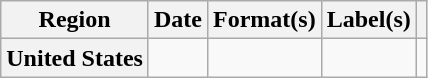<table class="wikitable plainrowheaders" style="text-align:left">
<tr>
<th scope="col">Region</th>
<th scope="col">Date</th>
<th scope="col">Format(s)</th>
<th scope="col">Label(s)</th>
<th scope="col"></th>
</tr>
<tr>
<th scope="row">United States</th>
<td></td>
<td></td>
<td rowspan="5"></td>
<td></td>
</tr>
</table>
